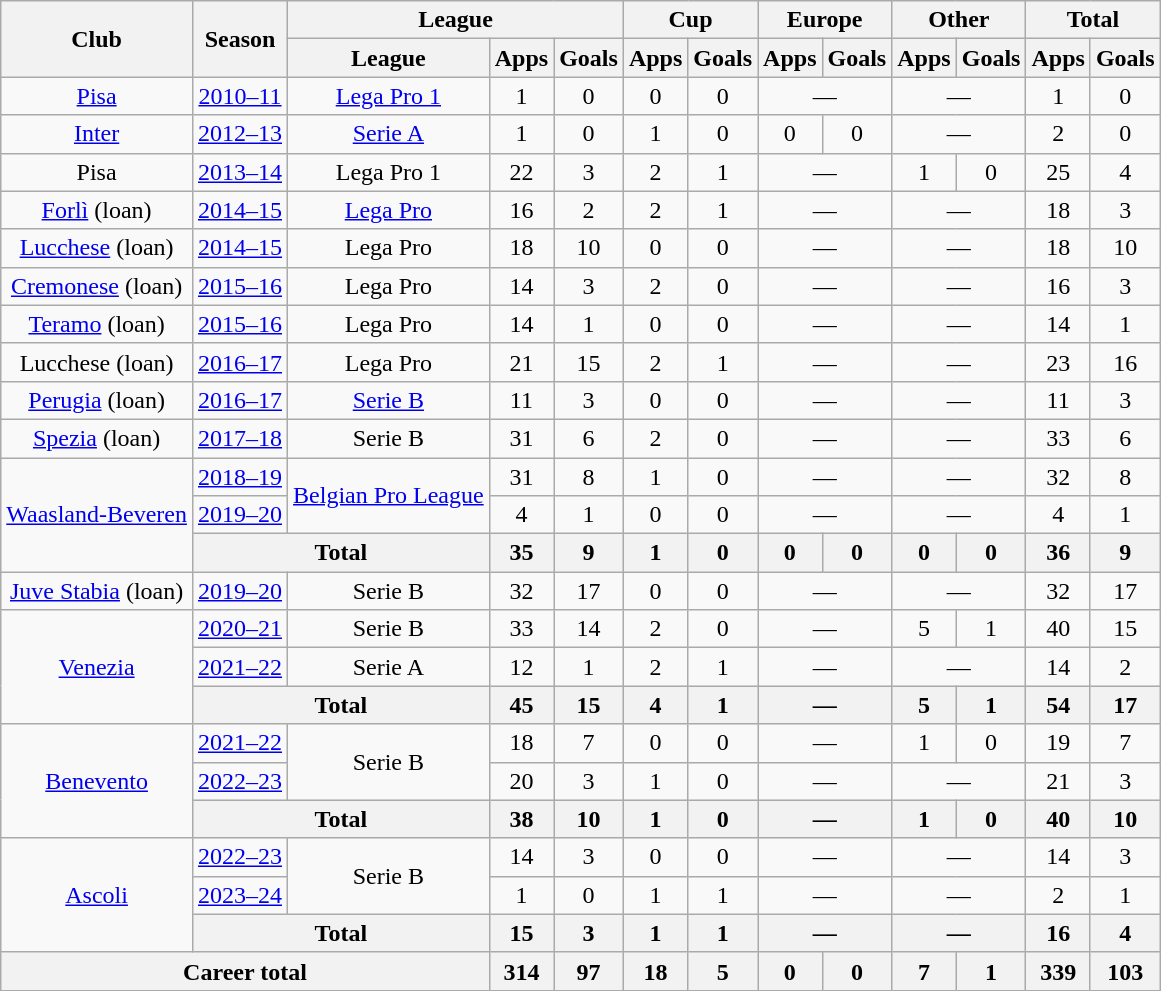<table class="wikitable" style="text-align: center;">
<tr>
<th rowspan="2">Club</th>
<th rowspan="2">Season</th>
<th colspan="3">League</th>
<th colspan="2">Cup</th>
<th colspan="2">Europe</th>
<th colspan="2">Other</th>
<th colspan="2">Total</th>
</tr>
<tr>
<th>League</th>
<th>Apps</th>
<th>Goals</th>
<th>Apps</th>
<th>Goals</th>
<th>Apps</th>
<th>Goals</th>
<th>Apps</th>
<th>Goals</th>
<th>Apps</th>
<th>Goals</th>
</tr>
<tr>
<td><a href='#'>Pisa</a></td>
<td><a href='#'>2010–11</a></td>
<td><a href='#'>Lega Pro 1</a></td>
<td>1</td>
<td>0</td>
<td>0</td>
<td>0</td>
<td colspan="2">—</td>
<td colspan="2">—</td>
<td>1</td>
<td>0</td>
</tr>
<tr>
<td><a href='#'>Inter</a></td>
<td><a href='#'>2012–13</a></td>
<td><a href='#'>Serie A</a></td>
<td>1</td>
<td>0</td>
<td>1</td>
<td>0</td>
<td>0</td>
<td>0</td>
<td colspan="2">—</td>
<td>2</td>
<td>0</td>
</tr>
<tr>
<td>Pisa</td>
<td><a href='#'>2013–14</a></td>
<td>Lega Pro 1</td>
<td>22</td>
<td>3</td>
<td>2</td>
<td>1</td>
<td colspan="2">—</td>
<td>1</td>
<td>0</td>
<td>25</td>
<td>4</td>
</tr>
<tr>
<td><a href='#'>Forlì</a> (loan)</td>
<td><a href='#'>2014–15</a></td>
<td><a href='#'>Lega Pro</a></td>
<td>16</td>
<td>2</td>
<td>2</td>
<td>1</td>
<td colspan="2">—</td>
<td colspan="2">—</td>
<td>18</td>
<td>3</td>
</tr>
<tr>
<td><a href='#'>Lucchese</a> (loan)</td>
<td><a href='#'>2014–15</a></td>
<td>Lega Pro</td>
<td>18</td>
<td>10</td>
<td>0</td>
<td>0</td>
<td colspan="2">—</td>
<td colspan="2">—</td>
<td>18</td>
<td>10</td>
</tr>
<tr>
<td><a href='#'>Cremonese</a> (loan)</td>
<td><a href='#'>2015–16</a></td>
<td>Lega Pro</td>
<td>14</td>
<td>3</td>
<td>2</td>
<td>0</td>
<td colspan="2">—</td>
<td colspan="2">—</td>
<td>16</td>
<td>3</td>
</tr>
<tr>
<td><a href='#'>Teramo</a> (loan)</td>
<td><a href='#'>2015–16</a></td>
<td>Lega Pro</td>
<td>14</td>
<td>1</td>
<td>0</td>
<td>0</td>
<td colspan="2">—</td>
<td colspan="2">—</td>
<td>14</td>
<td>1</td>
</tr>
<tr>
<td>Lucchese (loan)</td>
<td><a href='#'>2016–17</a></td>
<td>Lega Pro</td>
<td>21</td>
<td>15</td>
<td>2</td>
<td>1</td>
<td colspan="2">—</td>
<td colspan="2">—</td>
<td>23</td>
<td>16</td>
</tr>
<tr>
<td><a href='#'>Perugia</a> (loan)</td>
<td><a href='#'>2016–17</a></td>
<td><a href='#'>Serie B</a></td>
<td>11</td>
<td>3</td>
<td>0</td>
<td>0</td>
<td colspan="2">—</td>
<td colspan="2">—</td>
<td>11</td>
<td>3</td>
</tr>
<tr>
<td><a href='#'>Spezia</a> (loan)</td>
<td><a href='#'>2017–18</a></td>
<td>Serie B</td>
<td>31</td>
<td>6</td>
<td>2</td>
<td>0</td>
<td colspan="2">—</td>
<td colspan="2">—</td>
<td>33</td>
<td>6</td>
</tr>
<tr>
<td rowspan="3"><a href='#'>Waasland-Beveren</a></td>
<td><a href='#'>2018–19</a></td>
<td rowspan="2"><a href='#'>Belgian Pro League</a></td>
<td>31</td>
<td>8</td>
<td>1</td>
<td>0</td>
<td colspan="2">—</td>
<td colspan="2">—</td>
<td>32</td>
<td>8</td>
</tr>
<tr>
<td><a href='#'>2019–20</a></td>
<td>4</td>
<td>1</td>
<td>0</td>
<td>0</td>
<td colspan="2">—</td>
<td colspan="2">—</td>
<td>4</td>
<td>1</td>
</tr>
<tr>
<th colspan="2">Total</th>
<th>35</th>
<th>9</th>
<th>1</th>
<th>0</th>
<th>0</th>
<th>0</th>
<th>0</th>
<th>0</th>
<th>36</th>
<th>9</th>
</tr>
<tr>
<td><a href='#'>Juve Stabia</a> (loan)</td>
<td><a href='#'>2019–20</a></td>
<td>Serie B</td>
<td>32</td>
<td>17</td>
<td>0</td>
<td>0</td>
<td colspan="2">—</td>
<td colspan="2">—</td>
<td>32</td>
<td>17</td>
</tr>
<tr>
<td rowspan="3"><a href='#'>Venezia</a></td>
<td><a href='#'>2020–21</a></td>
<td>Serie B</td>
<td>33</td>
<td>14</td>
<td>2</td>
<td>0</td>
<td colspan="2">—</td>
<td>5</td>
<td>1</td>
<td>40</td>
<td>15</td>
</tr>
<tr>
<td><a href='#'>2021–22</a></td>
<td>Serie A</td>
<td>12</td>
<td>1</td>
<td>2</td>
<td>1</td>
<td colspan="2">—</td>
<td colspan="2">—</td>
<td>14</td>
<td>2</td>
</tr>
<tr>
<th colspan="2">Total</th>
<th>45</th>
<th>15</th>
<th>4</th>
<th>1</th>
<th colspan="2">—</th>
<th>5</th>
<th>1</th>
<th>54</th>
<th>17</th>
</tr>
<tr>
<td rowspan="3"><a href='#'>Benevento</a></td>
<td><a href='#'>2021–22</a></td>
<td rowspan="2">Serie B</td>
<td>18</td>
<td>7</td>
<td>0</td>
<td>0</td>
<td colspan="2">—</td>
<td>1</td>
<td>0</td>
<td>19</td>
<td>7</td>
</tr>
<tr>
<td><a href='#'>2022–23</a></td>
<td>20</td>
<td>3</td>
<td>1</td>
<td>0</td>
<td colspan="2">—</td>
<td colspan="2">—</td>
<td>21</td>
<td>3</td>
</tr>
<tr>
<th colspan="2">Total</th>
<th>38</th>
<th>10</th>
<th>1</th>
<th>0</th>
<th colspan="2">—</th>
<th>1</th>
<th>0</th>
<th>40</th>
<th>10</th>
</tr>
<tr>
<td rowspan="3"><a href='#'>Ascoli</a></td>
<td><a href='#'>2022–23</a></td>
<td rowspan="2">Serie B</td>
<td>14</td>
<td>3</td>
<td>0</td>
<td>0</td>
<td colspan="2">—</td>
<td colspan="2">—</td>
<td>14</td>
<td>3</td>
</tr>
<tr>
<td><a href='#'>2023–24</a></td>
<td>1</td>
<td>0</td>
<td>1</td>
<td>1</td>
<td colspan="2">—</td>
<td colspan="2">—</td>
<td>2</td>
<td>1</td>
</tr>
<tr>
<th colspan="2">Total</th>
<th>15</th>
<th>3</th>
<th>1</th>
<th>1</th>
<th colspan="2">—</th>
<th colspan="2">—</th>
<th>16</th>
<th>4</th>
</tr>
<tr>
<th colspan="3">Career total</th>
<th>314</th>
<th>97</th>
<th>18</th>
<th>5</th>
<th>0</th>
<th>0</th>
<th>7</th>
<th>1</th>
<th>339</th>
<th>103</th>
</tr>
</table>
